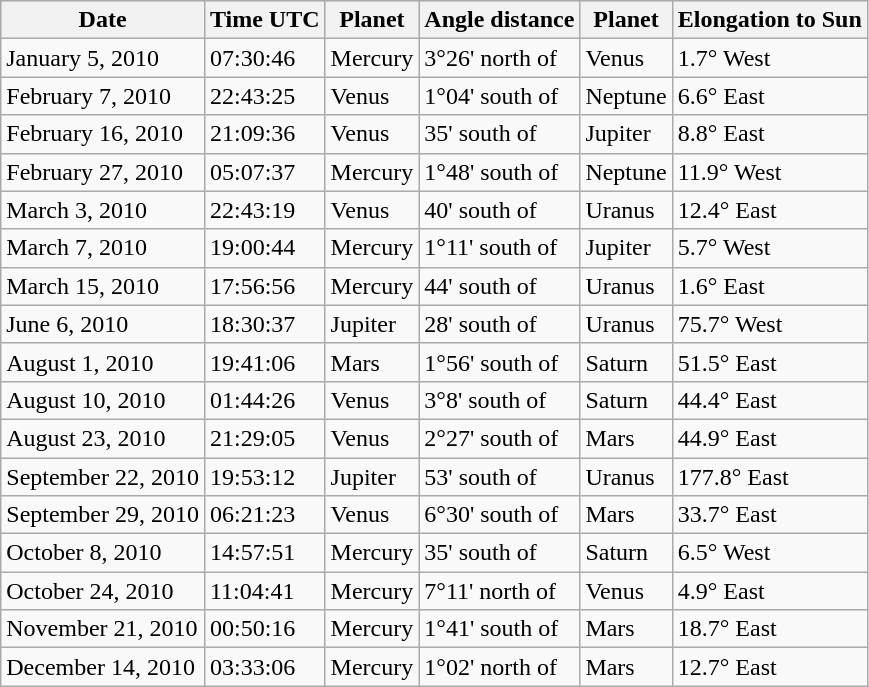<table class="wikitable sortable">
<tr bgcolor="#ddddff" align="center" valign="top">
<th>Date</th>
<th>Time UTC</th>
<th>Planet</th>
<th>Angle distance</th>
<th>Planet</th>
<th>Elongation to Sun</th>
</tr>
<tr>
<td>January 5, 2010</td>
<td>07:30:46</td>
<td>Mercury</td>
<td>3°26' north of</td>
<td>Venus</td>
<td>1.7° West</td>
</tr>
<tr>
<td>February 7, 2010</td>
<td>22:43:25</td>
<td>Venus</td>
<td>1°04' south of</td>
<td>Neptune</td>
<td>6.6° East</td>
</tr>
<tr>
<td>February 16, 2010</td>
<td>21:09:36</td>
<td>Venus</td>
<td>35' south of</td>
<td>Jupiter</td>
<td>8.8° East</td>
</tr>
<tr>
<td>February 27, 2010</td>
<td>05:07:37</td>
<td>Mercury</td>
<td>1°48' south of</td>
<td>Neptune</td>
<td>11.9° West</td>
</tr>
<tr>
<td>March 3, 2010</td>
<td>22:43:19</td>
<td>Venus</td>
<td>40' south of</td>
<td>Uranus</td>
<td>12.4° East</td>
</tr>
<tr>
<td>March 7, 2010</td>
<td>19:00:44</td>
<td>Mercury</td>
<td>1°11' south of</td>
<td>Jupiter</td>
<td>5.7° West</td>
</tr>
<tr>
<td>March 15, 2010</td>
<td>17:56:56</td>
<td>Mercury</td>
<td>44' south of</td>
<td>Uranus</td>
<td>1.6° East</td>
</tr>
<tr>
<td>June 6, 2010</td>
<td>18:30:37</td>
<td>Jupiter</td>
<td>28' south of</td>
<td>Uranus</td>
<td>75.7° West</td>
</tr>
<tr>
<td>August 1, 2010</td>
<td>19:41:06</td>
<td>Mars</td>
<td>1°56' south of</td>
<td>Saturn</td>
<td>51.5° East</td>
</tr>
<tr>
<td>August 10, 2010</td>
<td>01:44:26</td>
<td>Venus</td>
<td>3°8' south of</td>
<td>Saturn</td>
<td>44.4° East</td>
</tr>
<tr>
<td>August 23, 2010</td>
<td>21:29:05</td>
<td>Venus</td>
<td>2°27' south of</td>
<td>Mars</td>
<td>44.9° East</td>
</tr>
<tr>
<td>September 22, 2010</td>
<td>19:53:12</td>
<td>Jupiter</td>
<td>53' south of</td>
<td>Uranus</td>
<td>177.8° East</td>
</tr>
<tr>
<td>September 29, 2010</td>
<td>06:21:23</td>
<td>Venus</td>
<td>6°30' south of</td>
<td>Mars</td>
<td>33.7° East</td>
</tr>
<tr>
<td>October 8, 2010</td>
<td>14:57:51</td>
<td>Mercury</td>
<td>35' south of</td>
<td>Saturn</td>
<td>6.5° West</td>
</tr>
<tr>
<td>October 24, 2010</td>
<td>11:04:41</td>
<td>Mercury</td>
<td>7°11' north of</td>
<td>Venus</td>
<td>4.9° East</td>
</tr>
<tr>
<td>November 21, 2010</td>
<td>00:50:16</td>
<td>Mercury</td>
<td>1°41' south of</td>
<td>Mars</td>
<td>18.7° East</td>
</tr>
<tr>
<td>December 14, 2010</td>
<td>03:33:06</td>
<td>Mercury</td>
<td>1°02' north of</td>
<td>Mars</td>
<td>12.7° East</td>
</tr>
</table>
